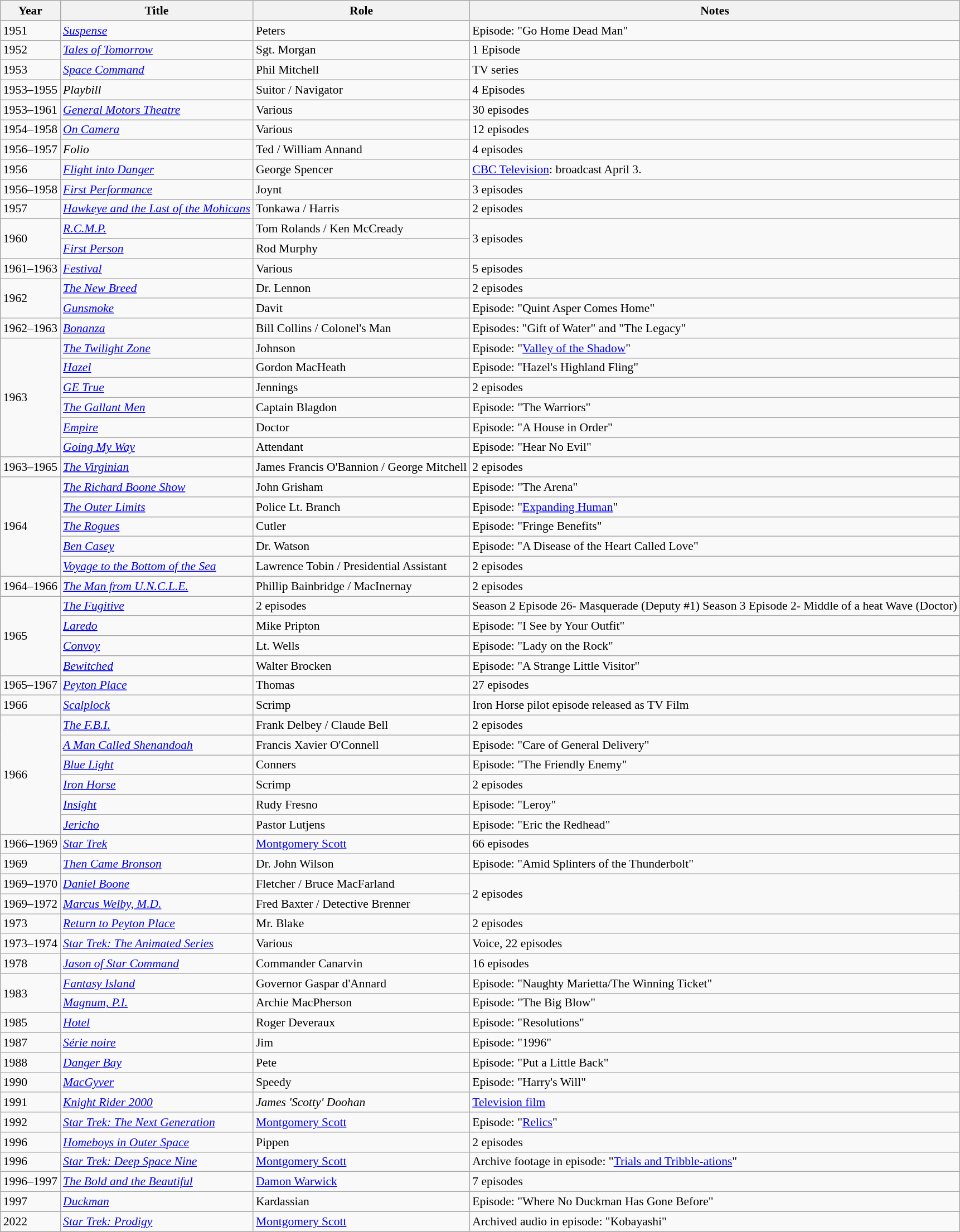<table class="wikitable sortable" style="font-size: 90%;">
<tr>
<th>Year</th>
<th>Title</th>
<th>Role</th>
<th class="unsortable">Notes</th>
</tr>
<tr>
<td>1951</td>
<td><a href='#'><em>Suspense</em></a></td>
<td>Peters</td>
<td>Episode: "Go Home Dead Man"</td>
</tr>
<tr>
<td>1952</td>
<td><em><a href='#'>Tales of Tomorrow</a></em></td>
<td>Sgt. Morgan</td>
<td>1 Episode</td>
</tr>
<tr>
<td>1953</td>
<td><em><a href='#'>Space Command</a></em></td>
<td>Phil Mitchell</td>
<td>TV series</td>
</tr>
<tr>
<td>1953–1955</td>
<td><em>Playbill</em></td>
<td>Suitor / Navigator</td>
<td>4 Episodes</td>
</tr>
<tr>
<td>1953–1961</td>
<td><em><a href='#'>General Motors Theatre</a></em></td>
<td>Various</td>
<td>30 episodes</td>
</tr>
<tr>
<td>1954–1958</td>
<td><em><a href='#'>On Camera</a></em></td>
<td>Various</td>
<td>12 episodes</td>
</tr>
<tr>
<td>1956–1957</td>
<td><em>Folio</em></td>
<td>Ted / William Annand</td>
<td>4 episodes</td>
</tr>
<tr>
<td>1956</td>
<td><em><a href='#'>Flight into Danger</a></em></td>
<td>George Spencer</td>
<td><a href='#'>CBC Television</a>: broadcast April 3.</td>
</tr>
<tr>
<td>1956–1958</td>
<td><em><a href='#'>First Performance</a></em></td>
<td>Joynt</td>
<td>3 episodes</td>
</tr>
<tr>
<td>1957</td>
<td><em><a href='#'>Hawkeye and the Last of the Mohicans</a></em></td>
<td>Tonkawa / Harris</td>
<td>2 episodes</td>
</tr>
<tr>
<td rowspan="2">1960</td>
<td><em><a href='#'>R.C.M.P.</a></em></td>
<td>Tom Rolands / Ken McCready</td>
<td rowspan="2">3 episodes</td>
</tr>
<tr>
<td><em><a href='#'>First Person</a></em></td>
<td>Rod Murphy</td>
</tr>
<tr>
<td>1961–1963</td>
<td><em><a href='#'>Festival</a></em></td>
<td>Various</td>
<td>5 episodes</td>
</tr>
<tr>
<td rowspan="2">1962</td>
<td data-sort-value="New Breed, The"><em><a href='#'>The New Breed</a></em></td>
<td>Dr. Lennon</td>
<td>2 episodes</td>
</tr>
<tr>
<td><em><a href='#'>Gunsmoke</a></em></td>
<td>Davit</td>
<td>Episode: "Quint Asper Comes Home"</td>
</tr>
<tr>
<td>1962–1963</td>
<td><em><a href='#'>Bonanza</a></em></td>
<td>Bill Collins / Colonel's Man</td>
<td>Episodes: "Gift of Water" and "The Legacy"</td>
</tr>
<tr>
<td rowspan="6">1963</td>
<td data-sort-value="Twilight Zone, The"><em><a href='#'>The Twilight Zone</a></em></td>
<td>Johnson</td>
<td>Episode: "<a href='#'>Valley of the Shadow</a>"</td>
</tr>
<tr>
<td><em><a href='#'>Hazel</a></em></td>
<td>Gordon MacHeath</td>
<td>Episode: "Hazel's Highland Fling"</td>
</tr>
<tr>
<td><em><a href='#'>GE True</a></em></td>
<td>Jennings</td>
<td>2 episodes</td>
</tr>
<tr>
<td data-sort-value="Gallant Men, The"><em><a href='#'>The Gallant Men</a></em></td>
<td>Captain Blagdon</td>
<td>Episode: "The Warriors"</td>
</tr>
<tr>
<td><em><a href='#'>Empire</a></em></td>
<td>Doctor</td>
<td>Episode: "A House in Order"</td>
</tr>
<tr>
<td><em><a href='#'>Going My Way</a></em></td>
<td>Attendant</td>
<td>Episode: "Hear No Evil"</td>
</tr>
<tr>
<td>1963–1965</td>
<td data-sort-value="Virginian, The"><em><a href='#'>The Virginian</a></em></td>
<td>James Francis O'Bannion / George Mitchell</td>
<td>2 episodes</td>
</tr>
<tr>
<td rowspan="5">1964</td>
<td data-sort-value="Richard Boone Show, The"><em><a href='#'>The Richard Boone Show</a></em></td>
<td>John Grisham</td>
<td>Episode: "The Arena"</td>
</tr>
<tr>
<td data-sort-value="Outer Limits, The"><em><a href='#'>The Outer Limits</a></em></td>
<td>Police Lt. Branch</td>
<td>Episode: "<a href='#'>Expanding Human</a>"</td>
</tr>
<tr>
<td data-sort-value="Rogues, The"><em><a href='#'>The Rogues</a></em></td>
<td>Cutler</td>
<td>Episode: "Fringe Benefits"</td>
</tr>
<tr>
<td><em><a href='#'>Ben Casey</a></em></td>
<td>Dr. Watson</td>
<td>Episode: "A Disease of the Heart Called Love"</td>
</tr>
<tr>
<td><em><a href='#'>Voyage to the Bottom of the Sea</a></em></td>
<td>Lawrence Tobin / Presidential Assistant</td>
<td>2 episodes</td>
</tr>
<tr>
<td>1964–1966</td>
<td data-sort-value="Man from U.N.C.L.E., The"><em><a href='#'>The Man from U.N.C.L.E.</a></em></td>
<td>Phillip Bainbridge / MacInernay</td>
<td>2 episodes</td>
</tr>
<tr>
<td rowspan="4">1965</td>
<td data-sort-value="Fugitive, The"><em><a href='#'>The Fugitive</a></em></td>
<td>2 episodes</td>
<td>Season 2 Episode 26- Masquerade (Deputy #1) Season 3 Episode 2- Middle of a heat Wave (Doctor)</td>
</tr>
<tr>
<td><em><a href='#'>Laredo</a></em></td>
<td>Mike Pripton</td>
<td>Episode: "I See by Your Outfit"</td>
</tr>
<tr>
<td><em><a href='#'>Convoy</a></em></td>
<td>Lt. Wells</td>
<td>Episode: "Lady on the Rock"</td>
</tr>
<tr>
<td><em><a href='#'>Bewitched</a></em></td>
<td>Walter Brocken</td>
<td>Episode: "A Strange Little Visitor"</td>
</tr>
<tr>
<td>1965–1967</td>
<td><em><a href='#'>Peyton Place</a></em></td>
<td>Thomas</td>
<td>27 episodes</td>
</tr>
<tr>
<td>1966</td>
<td><em><a href='#'>Scalplock</a></em></td>
<td>Scrimp</td>
<td>Iron Horse pilot episode released as TV Film</td>
</tr>
<tr>
<td rowspan="6">1966</td>
<td data-sort-value="F.B.I., The"><em><a href='#'>The F.B.I.</a></em></td>
<td>Frank Delbey / Claude Bell</td>
<td>2 episodes</td>
</tr>
<tr>
<td data-sort-value="Man Called Shenandoah, A"><em><a href='#'>A Man Called Shenandoah</a></em></td>
<td>Francis Xavier O'Connell</td>
<td>Episode: "Care of General Delivery"</td>
</tr>
<tr>
<td><em><a href='#'>Blue Light</a></em></td>
<td>Conners</td>
<td>Episode: "The Friendly Enemy"</td>
</tr>
<tr>
<td><em><a href='#'>Iron Horse</a></em></td>
<td>Scrimp</td>
<td>2 episodes</td>
</tr>
<tr>
<td><em><a href='#'>Insight</a></em></td>
<td>Rudy Fresno</td>
<td>Episode: "Leroy"</td>
</tr>
<tr>
<td><em><a href='#'>Jericho</a></em></td>
<td>Pastor Lutjens</td>
<td>Episode: "Eric the Redhead"</td>
</tr>
<tr>
<td>1966–1969</td>
<td><em><a href='#'>Star Trek</a></em></td>
<td><a href='#'>Montgomery Scott</a></td>
<td>66 episodes</td>
</tr>
<tr>
<td>1969</td>
<td><em><a href='#'>Then Came Bronson</a></em></td>
<td>Dr. John Wilson</td>
<td>Episode: "Amid Splinters of the Thunderbolt"</td>
</tr>
<tr>
<td>1969–1970</td>
<td><em><a href='#'>Daniel Boone</a></em></td>
<td>Fletcher / Bruce MacFarland</td>
<td rowspan="2">2 episodes</td>
</tr>
<tr>
<td>1969–1972</td>
<td><em><a href='#'>Marcus Welby, M.D.</a></em></td>
<td>Fred Baxter / Detective Brenner</td>
</tr>
<tr>
<td>1973</td>
<td><em><a href='#'>Return to Peyton Place</a></em></td>
<td>Mr. Blake</td>
<td>2 episodes</td>
</tr>
<tr>
<td>1973–1974</td>
<td><em><a href='#'>Star Trek: The Animated Series</a></em></td>
<td>Various</td>
<td>Voice, 22 episodes</td>
</tr>
<tr>
<td>1978</td>
<td><em><a href='#'>Jason of Star Command</a></em></td>
<td>Commander Canarvin</td>
<td>16 episodes</td>
</tr>
<tr>
<td rowspan="2">1983</td>
<td><em><a href='#'>Fantasy Island</a></em></td>
<td>Governor Gaspar d'Annard</td>
<td>Episode: "Naughty Marietta/The Winning Ticket"</td>
</tr>
<tr>
<td><em><a href='#'>Magnum, P.I.</a></em></td>
<td>Archie MacPherson</td>
<td>Episode: "The Big Blow"</td>
</tr>
<tr>
<td>1985</td>
<td><em><a href='#'>Hotel</a></em></td>
<td>Roger Deveraux</td>
<td>Episode: "Resolutions"</td>
</tr>
<tr>
<td>1987</td>
<td><em><a href='#'>Série noire</a></em></td>
<td>Jim</td>
<td>Episode: "1996"</td>
</tr>
<tr>
<td>1988</td>
<td><em><a href='#'>Danger Bay</a></em></td>
<td>Pete</td>
<td>Episode: "Put a Little Back"</td>
</tr>
<tr>
<td>1990</td>
<td><em><a href='#'>MacGyver</a></em></td>
<td>Speedy</td>
<td>Episode: "Harry's Will"</td>
</tr>
<tr>
<td>1991</td>
<td><em><a href='#'>Knight Rider 2000</a></em></td>
<td><em>James 'Scotty' Doohan</em></td>
<td><a href='#'>Television film</a></td>
</tr>
<tr>
<td>1992</td>
<td><em><a href='#'>Star Trek: The Next Generation</a></em></td>
<td><a href='#'>Montgomery Scott</a></td>
<td>Episode: "<a href='#'>Relics</a>"</td>
</tr>
<tr>
<td>1996</td>
<td><em><a href='#'>Homeboys in Outer Space</a></em></td>
<td>Pippen</td>
<td>2 episodes</td>
</tr>
<tr>
<td>1996</td>
<td><em><a href='#'>Star Trek: Deep Space Nine</a></em></td>
<td><a href='#'>Montgomery Scott</a></td>
<td>Archive footage in episode: "<a href='#'>Trials and Tribble-ations</a>"</td>
</tr>
<tr>
<td>1996–1997</td>
<td data-sort-value="Bold and the Beautiful, The"><em><a href='#'>The Bold and the Beautiful</a></em></td>
<td><a href='#'>Damon Warwick</a></td>
<td>7 episodes</td>
</tr>
<tr>
<td>1997</td>
<td><em><a href='#'>Duckman</a></em></td>
<td>Kardassian</td>
<td>Episode: "Where No Duckman Has Gone Before"</td>
</tr>
<tr>
<td>2022</td>
<td><em><a href='#'>Star Trek: Prodigy</a></em></td>
<td><a href='#'>Montgomery Scott</a></td>
<td>Archived audio in episode: "Kobayashi"</td>
</tr>
</table>
